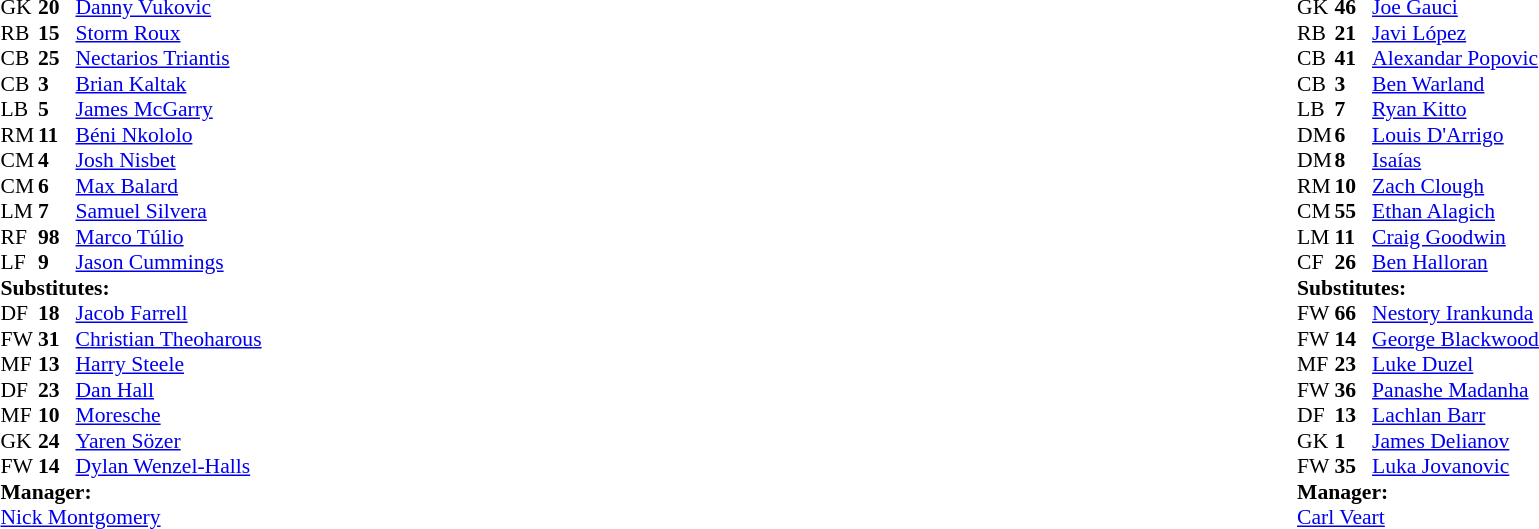<table width="100%">
<tr>
<td valign="top" width="40%"><br><table style="font-size:90%" cellspacing="0" cellpadding="0">
<tr>
<th width=25></th>
<th width=25></th>
</tr>
<tr>
<td>GK</td>
<td><strong>20</strong></td>
<td> <a href='#'>Danny Vukovic</a></td>
</tr>
<tr>
<td>RB</td>
<td><strong>15</strong></td>
<td> <a href='#'>Storm Roux</a></td>
<td></td>
<td></td>
</tr>
<tr>
<td>CB</td>
<td><strong>25</strong></td>
<td> <a href='#'>Nectarios Triantis</a></td>
<td></td>
</tr>
<tr>
<td>CB</td>
<td><strong>3</strong></td>
<td> <a href='#'>Brian Kaltak</a></td>
</tr>
<tr>
<td>LB</td>
<td><strong>5</strong></td>
<td> <a href='#'>James McGarry</a></td>
<td></td>
<td></td>
</tr>
<tr>
<td>RM</td>
<td><strong>11</strong></td>
<td> <a href='#'>Béni Nkololo</a></td>
<td></td>
<td></td>
</tr>
<tr>
<td>CM</td>
<td><strong>4</strong></td>
<td> <a href='#'>Josh Nisbet</a></td>
</tr>
<tr>
<td>CM</td>
<td><strong>6</strong></td>
<td> <a href='#'>Max Balard</a></td>
<td></td>
<td></td>
</tr>
<tr>
<td>LM</td>
<td><strong>7</strong></td>
<td> <a href='#'>Samuel Silvera</a></td>
</tr>
<tr>
<td>RF</td>
<td><strong>98</strong></td>
<td> <a href='#'>Marco Túlio</a></td>
<td></td>
<td></td>
</tr>
<tr>
<td>LF</td>
<td><strong>9</strong></td>
<td> <a href='#'>Jason Cummings</a></td>
</tr>
<tr>
<td colspan=3><strong>Substitutes:</strong></td>
</tr>
<tr>
<td>DF</td>
<td><strong>18</strong></td>
<td> <a href='#'>Jacob Farrell</a></td>
<td></td>
<td></td>
</tr>
<tr>
<td>FW</td>
<td><strong>31</strong></td>
<td> <a href='#'>Christian Theoharous</a></td>
<td></td>
<td></td>
</tr>
<tr>
<td>MF</td>
<td><strong>13</strong></td>
<td> <a href='#'>Harry Steele</a></td>
<td></td>
<td></td>
</tr>
<tr>
<td>DF</td>
<td><strong>23</strong></td>
<td> <a href='#'>Dan Hall</a></td>
<td></td>
<td></td>
</tr>
<tr>
<td>MF</td>
<td><strong>10</strong></td>
<td> <a href='#'>Moresche</a></td>
<td></td>
<td></td>
</tr>
<tr>
<td>GK</td>
<td><strong>24</strong></td>
<td> <a href='#'>Yaren Sözer</a></td>
</tr>
<tr>
<td>FW</td>
<td><strong>14</strong></td>
<td> <a href='#'>Dylan Wenzel-Halls</a></td>
</tr>
<tr>
<td colspan=3><strong>Manager:</strong></td>
</tr>
<tr>
<td colspan=3> <a href='#'>Nick Montgomery</a></td>
</tr>
</table>
</td>
<td valign="top"></td>
<td valign="top" width="50%"><br><table style="font-size:90%; margin:auto" cellspacing="0" cellpadding="0">
<tr>
<th width=25></th>
<th width=25></th>
</tr>
<tr>
<td>GK</td>
<td><strong>46</strong></td>
<td> <a href='#'>Joe Gauci</a></td>
</tr>
<tr>
<td>RB</td>
<td><strong>21</strong></td>
<td> <a href='#'>Javi López</a></td>
<td></td>
<td></td>
</tr>
<tr>
<td>CB</td>
<td><strong>41</strong></td>
<td> <a href='#'>Alexandar Popovic</a></td>
<td></td>
</tr>
<tr>
<td>CB</td>
<td><strong>3</strong></td>
<td> <a href='#'>Ben Warland</a></td>
</tr>
<tr>
<td>LB</td>
<td><strong>7</strong></td>
<td> <a href='#'>Ryan Kitto</a></td>
</tr>
<tr>
<td>DM</td>
<td><strong>6</strong></td>
<td> <a href='#'>Louis D'Arrigo</a></td>
<td></td>
<td></td>
</tr>
<tr>
<td>DM</td>
<td><strong>8</strong></td>
<td> <a href='#'>Isaías</a></td>
</tr>
<tr>
<td>RM</td>
<td><strong>10</strong></td>
<td> <a href='#'>Zach Clough</a></td>
<td></td>
<td></td>
</tr>
<tr>
<td>CM</td>
<td><strong>55</strong></td>
<td> <a href='#'>Ethan Alagich</a></td>
<td></td>
<td></td>
</tr>
<tr>
<td>LM</td>
<td><strong>11</strong></td>
<td> <a href='#'>Craig Goodwin</a></td>
</tr>
<tr>
<td>CF</td>
<td><strong>26</strong></td>
<td> <a href='#'>Ben Halloran</a></td>
</tr>
<tr>
<td colspan=3><strong>Substitutes:</strong></td>
</tr>
<tr>
<td>FW</td>
<td><strong>66</strong></td>
<td> <a href='#'>Nestory Irankunda</a></td>
<td></td>
<td></td>
</tr>
<tr>
<td>FW</td>
<td><strong>14</strong></td>
<td> <a href='#'>George Blackwood</a></td>
<td></td>
<td></td>
</tr>
<tr>
<td>MF</td>
<td><strong>23</strong></td>
<td> <a href='#'>Luke Duzel</a></td>
<td></td>
<td></td>
</tr>
<tr>
<td>FW</td>
<td><strong>36</strong></td>
<td> <a href='#'>Panashe Madanha</a></td>
<td></td>
<td></td>
</tr>
<tr>
<td>DF</td>
<td><strong>13</strong></td>
<td> <a href='#'>Lachlan Barr</a></td>
</tr>
<tr>
<td>GK</td>
<td><strong>1</strong></td>
<td> <a href='#'>James Delianov</a></td>
</tr>
<tr>
<td>FW</td>
<td><strong>35</strong></td>
<td> <a href='#'>Luka Jovanovic</a></td>
</tr>
<tr>
<td colspan=3><strong>Manager:</strong></td>
</tr>
<tr>
<td colspan=3> <a href='#'>Carl Veart</a></td>
</tr>
</table>
</td>
</tr>
</table>
